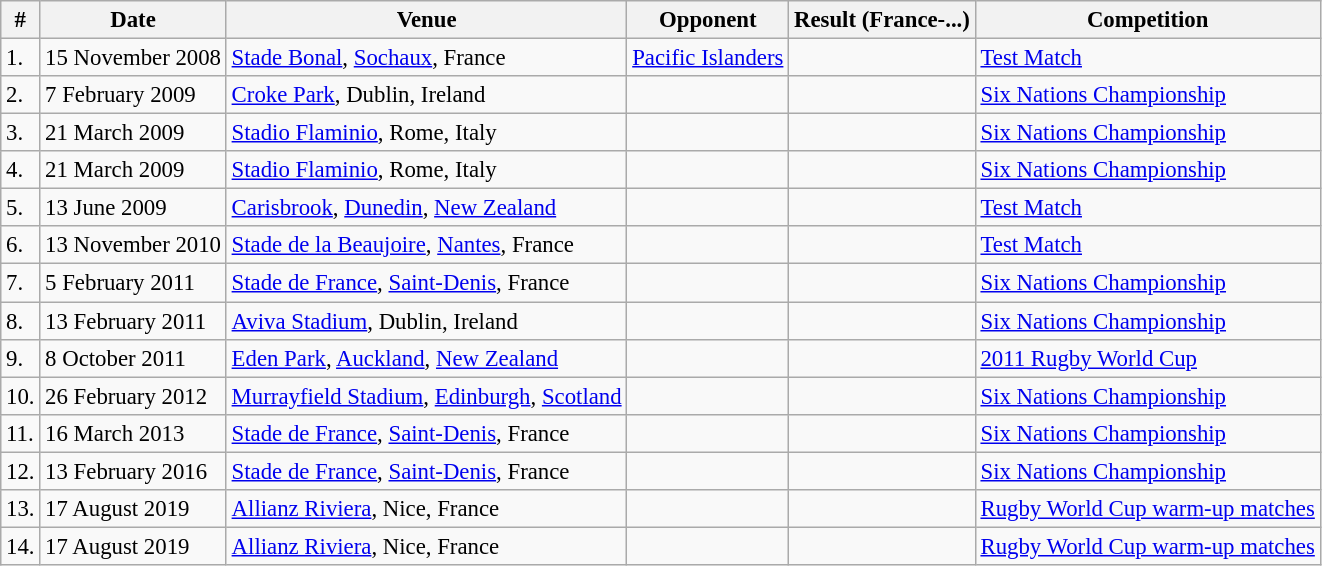<table class="wikitable sortable" style="font-size:95%">
<tr>
<th>#</th>
<th>Date</th>
<th>Venue</th>
<th>Opponent</th>
<th>Result (France-...)</th>
<th>Competition</th>
</tr>
<tr>
<td>1.</td>
<td>15 November 2008</td>
<td><a href='#'>Stade Bonal</a>, <a href='#'>Sochaux</a>, France</td>
<td><a href='#'>Pacific Islanders</a></td>
<td></td>
<td><a href='#'>Test Match</a></td>
</tr>
<tr>
<td>2.</td>
<td>7 February 2009</td>
<td><a href='#'>Croke Park</a>, Dublin, Ireland</td>
<td></td>
<td></td>
<td><a href='#'>Six Nations Championship</a></td>
</tr>
<tr>
<td>3.</td>
<td>21 March 2009</td>
<td><a href='#'>Stadio Flaminio</a>, Rome, Italy</td>
<td></td>
<td></td>
<td><a href='#'>Six Nations Championship</a></td>
</tr>
<tr>
<td>4.</td>
<td>21 March 2009</td>
<td><a href='#'>Stadio Flaminio</a>, Rome, Italy</td>
<td></td>
<td></td>
<td><a href='#'>Six Nations Championship</a></td>
</tr>
<tr>
<td>5.</td>
<td>13 June 2009</td>
<td><a href='#'>Carisbrook</a>, <a href='#'>Dunedin</a>, <a href='#'>New Zealand</a></td>
<td></td>
<td></td>
<td><a href='#'>Test Match</a></td>
</tr>
<tr>
<td>6.</td>
<td>13 November 2010</td>
<td><a href='#'>Stade de la Beaujoire</a>, <a href='#'>Nantes</a>, France</td>
<td></td>
<td></td>
<td><a href='#'>Test Match</a></td>
</tr>
<tr>
<td>7.</td>
<td>5 February 2011</td>
<td><a href='#'>Stade de France</a>, <a href='#'>Saint-Denis</a>, France</td>
<td></td>
<td></td>
<td><a href='#'>Six Nations Championship</a></td>
</tr>
<tr>
<td>8.</td>
<td>13 February 2011</td>
<td><a href='#'>Aviva Stadium</a>, Dublin, Ireland</td>
<td></td>
<td></td>
<td><a href='#'>Six Nations Championship</a></td>
</tr>
<tr>
<td>9.</td>
<td>8 October 2011</td>
<td><a href='#'>Eden Park</a>, <a href='#'>Auckland</a>, <a href='#'>New Zealand</a></td>
<td></td>
<td></td>
<td><a href='#'>2011 Rugby World Cup</a></td>
</tr>
<tr>
<td>10.</td>
<td>26 February 2012</td>
<td><a href='#'>Murrayfield Stadium</a>, <a href='#'>Edinburgh</a>, <a href='#'>Scotland</a></td>
<td></td>
<td></td>
<td><a href='#'>Six Nations Championship</a></td>
</tr>
<tr>
<td>11.</td>
<td>16 March 2013</td>
<td><a href='#'>Stade de France</a>, <a href='#'>Saint-Denis</a>, France</td>
<td></td>
<td></td>
<td><a href='#'>Six Nations Championship</a></td>
</tr>
<tr>
<td>12.</td>
<td>13 February 2016</td>
<td><a href='#'>Stade de France</a>, <a href='#'>Saint-Denis</a>, France</td>
<td></td>
<td></td>
<td><a href='#'>Six Nations Championship</a></td>
</tr>
<tr>
<td>13.</td>
<td>17 August 2019</td>
<td><a href='#'>Allianz Riviera</a>, Nice, France</td>
<td></td>
<td></td>
<td><a href='#'>Rugby World Cup warm-up matches</a></td>
</tr>
<tr>
<td>14.</td>
<td>17 August 2019</td>
<td><a href='#'>Allianz Riviera</a>, Nice, France</td>
<td></td>
<td></td>
<td><a href='#'>Rugby World Cup warm-up matches</a></td>
</tr>
</table>
